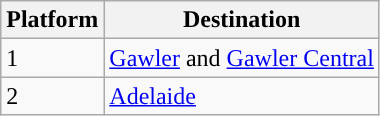<table class="wikitable">
<tr>
<th>Platform</th>
<th>Destination</th>
</tr>
<tr>
<td style="background:#"><span>1</span></td>
<td><a href='#'>Gawler</a> and <a href='#'>Gawler Central</a></td>
</tr>
<tr>
<td style="background:#"><span>2</span></td>
<td><a href='#'>Adelaide</a></td>
</tr>
</table>
